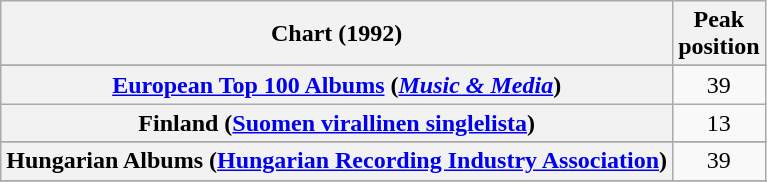<table class="wikitable sortable plainrowheaders">
<tr>
<th scope="col">Chart (1992)</th>
<th scope="col">Peak<br>position</th>
</tr>
<tr>
</tr>
<tr>
<th scope="row"><a href='#'>European Top 100 Albums</a> (<em><a href='#'>Music & Media</a></em>)</th>
<td align="center">39</td>
</tr>
<tr>
<th scope="row">Finland (<a href='#'>Suomen virallinen singlelista</a>)</th>
<td align="center">13</td>
</tr>
<tr>
</tr>
<tr>
<th scope="row">Hungarian Albums (<a href='#'>Hungarian Recording Industry Association</a>)</th>
<td align="center">39</td>
</tr>
<tr>
</tr>
<tr>
</tr>
<tr>
</tr>
</table>
